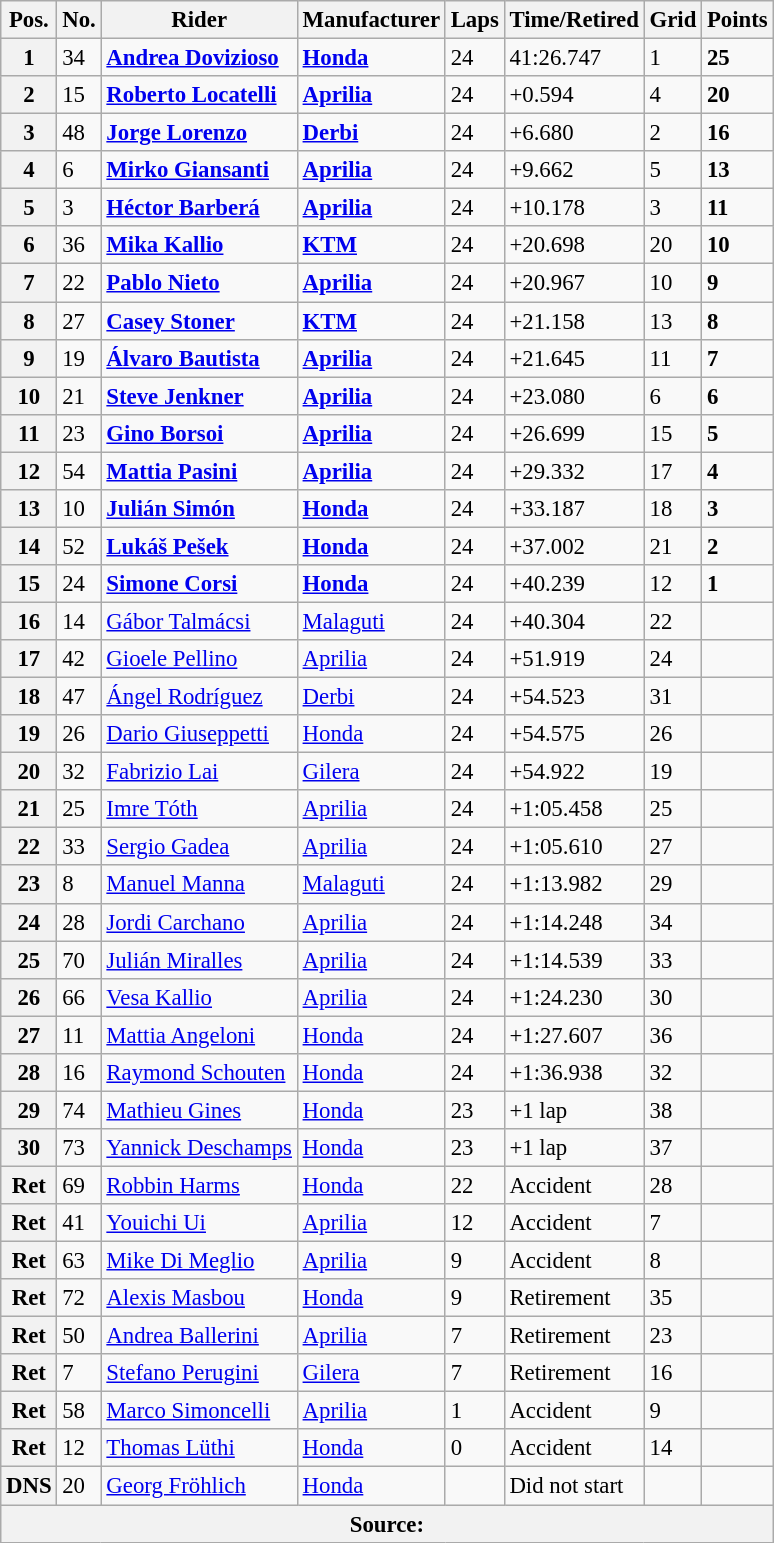<table class="wikitable" style="font-size: 95%;">
<tr>
<th>Pos.</th>
<th>No.</th>
<th>Rider</th>
<th>Manufacturer</th>
<th>Laps</th>
<th>Time/Retired</th>
<th>Grid</th>
<th>Points</th>
</tr>
<tr>
<th>1</th>
<td>34</td>
<td> <strong><a href='#'>Andrea Dovizioso</a></strong></td>
<td><strong><a href='#'>Honda</a></strong></td>
<td>24</td>
<td>41:26.747</td>
<td>1</td>
<td><strong>25</strong></td>
</tr>
<tr>
<th>2</th>
<td>15</td>
<td> <strong><a href='#'>Roberto Locatelli</a></strong></td>
<td><strong><a href='#'>Aprilia</a></strong></td>
<td>24</td>
<td>+0.594</td>
<td>4</td>
<td><strong>20</strong></td>
</tr>
<tr>
<th>3</th>
<td>48</td>
<td> <strong><a href='#'>Jorge Lorenzo</a></strong></td>
<td><strong><a href='#'>Derbi</a></strong></td>
<td>24</td>
<td>+6.680</td>
<td>2</td>
<td><strong>16</strong></td>
</tr>
<tr>
<th>4</th>
<td>6</td>
<td> <strong><a href='#'>Mirko Giansanti</a></strong></td>
<td><strong><a href='#'>Aprilia</a></strong></td>
<td>24</td>
<td>+9.662</td>
<td>5</td>
<td><strong>13</strong></td>
</tr>
<tr>
<th>5</th>
<td>3</td>
<td> <strong><a href='#'>Héctor Barberá</a></strong></td>
<td><strong><a href='#'>Aprilia</a></strong></td>
<td>24</td>
<td>+10.178</td>
<td>3</td>
<td><strong>11</strong></td>
</tr>
<tr>
<th>6</th>
<td>36</td>
<td> <strong><a href='#'>Mika Kallio</a></strong></td>
<td><strong><a href='#'>KTM</a></strong></td>
<td>24</td>
<td>+20.698</td>
<td>20</td>
<td><strong>10</strong></td>
</tr>
<tr>
<th>7</th>
<td>22</td>
<td> <strong><a href='#'>Pablo Nieto</a></strong></td>
<td><strong><a href='#'>Aprilia</a></strong></td>
<td>24</td>
<td>+20.967</td>
<td>10</td>
<td><strong>9</strong></td>
</tr>
<tr>
<th>8</th>
<td>27</td>
<td> <strong><a href='#'>Casey Stoner</a></strong></td>
<td><strong><a href='#'>KTM</a></strong></td>
<td>24</td>
<td>+21.158</td>
<td>13</td>
<td><strong>8</strong></td>
</tr>
<tr>
<th>9</th>
<td>19</td>
<td> <strong><a href='#'>Álvaro Bautista</a></strong></td>
<td><strong><a href='#'>Aprilia</a></strong></td>
<td>24</td>
<td>+21.645</td>
<td>11</td>
<td><strong>7</strong></td>
</tr>
<tr>
<th>10</th>
<td>21</td>
<td> <strong><a href='#'>Steve Jenkner</a></strong></td>
<td><strong><a href='#'>Aprilia</a></strong></td>
<td>24</td>
<td>+23.080</td>
<td>6</td>
<td><strong>6</strong></td>
</tr>
<tr>
<th>11</th>
<td>23</td>
<td> <strong><a href='#'>Gino Borsoi</a></strong></td>
<td><strong><a href='#'>Aprilia</a></strong></td>
<td>24</td>
<td>+26.699</td>
<td>15</td>
<td><strong>5</strong></td>
</tr>
<tr>
<th>12</th>
<td>54</td>
<td> <strong><a href='#'>Mattia Pasini</a></strong></td>
<td><strong><a href='#'>Aprilia</a></strong></td>
<td>24</td>
<td>+29.332</td>
<td>17</td>
<td><strong>4</strong></td>
</tr>
<tr>
<th>13</th>
<td>10</td>
<td> <strong><a href='#'>Julián Simón</a></strong></td>
<td><strong><a href='#'>Honda</a></strong></td>
<td>24</td>
<td>+33.187</td>
<td>18</td>
<td><strong>3</strong></td>
</tr>
<tr>
<th>14</th>
<td>52</td>
<td> <strong><a href='#'>Lukáš Pešek</a></strong></td>
<td><strong><a href='#'>Honda</a></strong></td>
<td>24</td>
<td>+37.002</td>
<td>21</td>
<td><strong>2</strong></td>
</tr>
<tr>
<th>15</th>
<td>24</td>
<td> <strong><a href='#'>Simone Corsi</a></strong></td>
<td><strong><a href='#'>Honda</a></strong></td>
<td>24</td>
<td>+40.239</td>
<td>12</td>
<td><strong>1</strong></td>
</tr>
<tr>
<th>16</th>
<td>14</td>
<td> <a href='#'>Gábor Talmácsi</a></td>
<td><a href='#'>Malaguti</a></td>
<td>24</td>
<td>+40.304</td>
<td>22</td>
<td></td>
</tr>
<tr>
<th>17</th>
<td>42</td>
<td> <a href='#'>Gioele Pellino</a></td>
<td><a href='#'>Aprilia</a></td>
<td>24</td>
<td>+51.919</td>
<td>24</td>
<td></td>
</tr>
<tr>
<th>18</th>
<td>47</td>
<td> <a href='#'>Ángel Rodríguez</a></td>
<td><a href='#'>Derbi</a></td>
<td>24</td>
<td>+54.523</td>
<td>31</td>
<td></td>
</tr>
<tr>
<th>19</th>
<td>26</td>
<td> <a href='#'>Dario Giuseppetti</a></td>
<td><a href='#'>Honda</a></td>
<td>24</td>
<td>+54.575</td>
<td>26</td>
<td></td>
</tr>
<tr>
<th>20</th>
<td>32</td>
<td> <a href='#'>Fabrizio Lai</a></td>
<td><a href='#'>Gilera</a></td>
<td>24</td>
<td>+54.922</td>
<td>19</td>
<td></td>
</tr>
<tr>
<th>21</th>
<td>25</td>
<td> <a href='#'>Imre Tóth</a></td>
<td><a href='#'>Aprilia</a></td>
<td>24</td>
<td>+1:05.458</td>
<td>25</td>
<td></td>
</tr>
<tr>
<th>22</th>
<td>33</td>
<td> <a href='#'>Sergio Gadea</a></td>
<td><a href='#'>Aprilia</a></td>
<td>24</td>
<td>+1:05.610</td>
<td>27</td>
<td></td>
</tr>
<tr>
<th>23</th>
<td>8</td>
<td> <a href='#'>Manuel Manna</a></td>
<td><a href='#'>Malaguti</a></td>
<td>24</td>
<td>+1:13.982</td>
<td>29</td>
<td></td>
</tr>
<tr>
<th>24</th>
<td>28</td>
<td> <a href='#'>Jordi Carchano</a></td>
<td><a href='#'>Aprilia</a></td>
<td>24</td>
<td>+1:14.248</td>
<td>34</td>
<td></td>
</tr>
<tr>
<th>25</th>
<td>70</td>
<td> <a href='#'>Julián Miralles</a></td>
<td><a href='#'>Aprilia</a></td>
<td>24</td>
<td>+1:14.539</td>
<td>33</td>
<td></td>
</tr>
<tr>
<th>26</th>
<td>66</td>
<td> <a href='#'>Vesa Kallio</a></td>
<td><a href='#'>Aprilia</a></td>
<td>24</td>
<td>+1:24.230</td>
<td>30</td>
<td></td>
</tr>
<tr>
<th>27</th>
<td>11</td>
<td> <a href='#'>Mattia Angeloni</a></td>
<td><a href='#'>Honda</a></td>
<td>24</td>
<td>+1:27.607</td>
<td>36</td>
<td></td>
</tr>
<tr>
<th>28</th>
<td>16</td>
<td> <a href='#'>Raymond Schouten</a></td>
<td><a href='#'>Honda</a></td>
<td>24</td>
<td>+1:36.938</td>
<td>32</td>
<td></td>
</tr>
<tr>
<th>29</th>
<td>74</td>
<td> <a href='#'>Mathieu Gines</a></td>
<td><a href='#'>Honda</a></td>
<td>23</td>
<td>+1 lap</td>
<td>38</td>
<td></td>
</tr>
<tr>
<th>30</th>
<td>73</td>
<td> <a href='#'>Yannick Deschamps</a></td>
<td><a href='#'>Honda</a></td>
<td>23</td>
<td>+1 lap</td>
<td>37</td>
<td></td>
</tr>
<tr>
<th>Ret</th>
<td>69</td>
<td> <a href='#'>Robbin Harms</a></td>
<td><a href='#'>Honda</a></td>
<td>22</td>
<td>Accident</td>
<td>28</td>
<td></td>
</tr>
<tr>
<th>Ret</th>
<td>41</td>
<td> <a href='#'>Youichi Ui</a></td>
<td><a href='#'>Aprilia</a></td>
<td>12</td>
<td>Accident</td>
<td>7</td>
<td></td>
</tr>
<tr>
<th>Ret</th>
<td>63</td>
<td> <a href='#'>Mike Di Meglio</a></td>
<td><a href='#'>Aprilia</a></td>
<td>9</td>
<td>Accident</td>
<td>8</td>
<td></td>
</tr>
<tr>
<th>Ret</th>
<td>72</td>
<td> <a href='#'>Alexis Masbou</a></td>
<td><a href='#'>Honda</a></td>
<td>9</td>
<td>Retirement</td>
<td>35</td>
<td></td>
</tr>
<tr>
<th>Ret</th>
<td>50</td>
<td> <a href='#'>Andrea Ballerini</a></td>
<td><a href='#'>Aprilia</a></td>
<td>7</td>
<td>Retirement</td>
<td>23</td>
<td></td>
</tr>
<tr>
<th>Ret</th>
<td>7</td>
<td> <a href='#'>Stefano Perugini</a></td>
<td><a href='#'>Gilera</a></td>
<td>7</td>
<td>Retirement</td>
<td>16</td>
<td></td>
</tr>
<tr>
<th>Ret</th>
<td>58</td>
<td> <a href='#'>Marco Simoncelli</a></td>
<td><a href='#'>Aprilia</a></td>
<td>1</td>
<td>Accident</td>
<td>9</td>
<td></td>
</tr>
<tr>
<th>Ret</th>
<td>12</td>
<td> <a href='#'>Thomas Lüthi</a></td>
<td><a href='#'>Honda</a></td>
<td>0</td>
<td>Accident</td>
<td>14</td>
<td></td>
</tr>
<tr>
<th>DNS</th>
<td>20</td>
<td> <a href='#'>Georg Fröhlich</a></td>
<td><a href='#'>Honda</a></td>
<td></td>
<td>Did not start</td>
<td></td>
<td></td>
</tr>
<tr>
<th colspan=8>Source: </th>
</tr>
</table>
